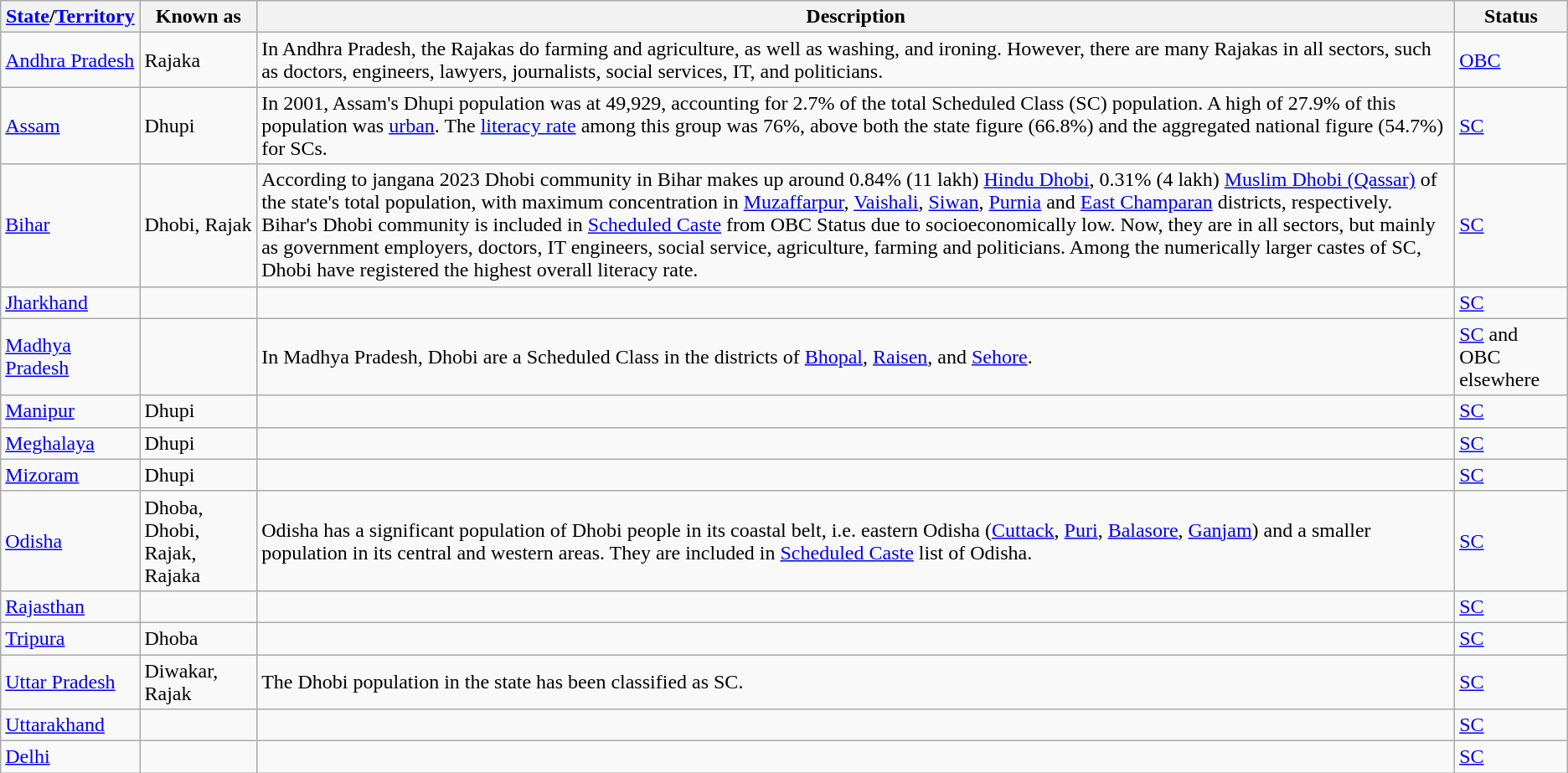<table class="wikitable">
<tr>
<th><a href='#'>State</a>/<a href='#'>Territory</a></th>
<th>Known as</th>
<th>Description</th>
<th>Status</th>
</tr>
<tr>
<td><a href='#'>Andhra Pradesh</a></td>
<td>Rajaka</td>
<td>In Andhra Pradesh, the Rajakas do farming and agriculture, as well as washing, and ironing. However, there are many Rajakas in all sectors, such as doctors, engineers, lawyers, journalists, social services, IT, and politicians.</td>
<td><a href='#'>OBC</a></td>
</tr>
<tr>
<td><a href='#'>Assam</a></td>
<td>Dhupi</td>
<td>In 2001, Assam's Dhupi population was at 49,929, accounting for 2.7% of the total Scheduled Class (SC) population. A high of 27.9% of this population was <a href='#'>urban</a>. The <a href='#'>literacy rate</a> among this group was 76%, above both the state figure (66.8%) and the aggregated national figure (54.7%) for SCs.</td>
<td><a href='#'>SC</a></td>
</tr>
<tr>
<td><a href='#'>Bihar</a></td>
<td>Dhobi, Rajak</td>
<td>According to jangana 2023 Dhobi community in Bihar makes up around 0.84% (11 lakh) <a href='#'>Hindu Dhobi</a>, 0.31% (4 lakh) <a href='#'>Muslim Dhobi (Qassar)</a> of the state's total population, with maximum concentration in <a href='#'>Muzaffarpur</a>, <a href='#'>Vaishali</a>, <a href='#'>Siwan</a>, <a href='#'>Purnia</a> and <a href='#'>East Champaran</a> districts, respectively. Bihar's Dhobi community is included in <a href='#'>Scheduled Caste</a> from OBC Status due to socioeconomically low. Now, they are in all sectors, but mainly as government employers, doctors, IT engineers, social service, agriculture, farming and politicians. Among the numerically larger castes of SC, Dhobi have registered the highest overall literacy rate.</td>
<td><a href='#'>SC</a></td>
</tr>
<tr>
<td><a href='#'>Jharkhand</a></td>
<td></td>
<td></td>
<td><a href='#'>SC</a></td>
</tr>
<tr>
<td><a href='#'>Madhya Pradesh</a></td>
<td></td>
<td>In Madhya Pradesh, Dhobi are a Scheduled Class in the districts of <a href='#'>Bhopal</a>, <a href='#'>Raisen</a>, and <a href='#'>Sehore</a>.</td>
<td><a href='#'>SC</a> and OBC elsewhere</td>
</tr>
<tr>
<td><a href='#'>Manipur</a></td>
<td>Dhupi</td>
<td></td>
<td><a href='#'>SC</a></td>
</tr>
<tr>
<td><a href='#'>Meghalaya</a></td>
<td>Dhupi</td>
<td></td>
<td><a href='#'>SC</a></td>
</tr>
<tr>
<td><a href='#'>Mizoram</a></td>
<td>Dhupi</td>
<td></td>
<td><a href='#'>SC</a></td>
</tr>
<tr>
<td><a href='#'>Odisha</a></td>
<td>Dhoba, Dhobi, Rajak, Rajaka</td>
<td>Odisha has a significant population of Dhobi people in its coastal belt, i.e. eastern Odisha (<a href='#'>Cuttack</a>, <a href='#'>Puri</a>, <a href='#'>Balasore</a>, <a href='#'>Ganjam</a>) and a smaller population in its central and western areas. They are included in <a href='#'>Scheduled Caste</a> list of Odisha.</td>
<td><a href='#'>SC</a></td>
</tr>
<tr>
<td><a href='#'>Rajasthan</a></td>
<td></td>
<td></td>
<td><a href='#'>SC</a></td>
</tr>
<tr>
<td><a href='#'>Tripura</a></td>
<td>Dhoba</td>
<td></td>
<td><a href='#'>SC</a></td>
</tr>
<tr>
<td><a href='#'>Uttar Pradesh</a></td>
<td>Diwakar, Rajak</td>
<td>The Dhobi population in the state has been classified as SC.</td>
<td><a href='#'>SC</a></td>
</tr>
<tr>
<td><a href='#'>Uttarakhand</a></td>
<td></td>
<td></td>
<td><a href='#'>SC</a></td>
</tr>
<tr>
<td><a href='#'>Delhi</a></td>
<td></td>
<td></td>
<td><a href='#'>SC</a></td>
</tr>
</table>
